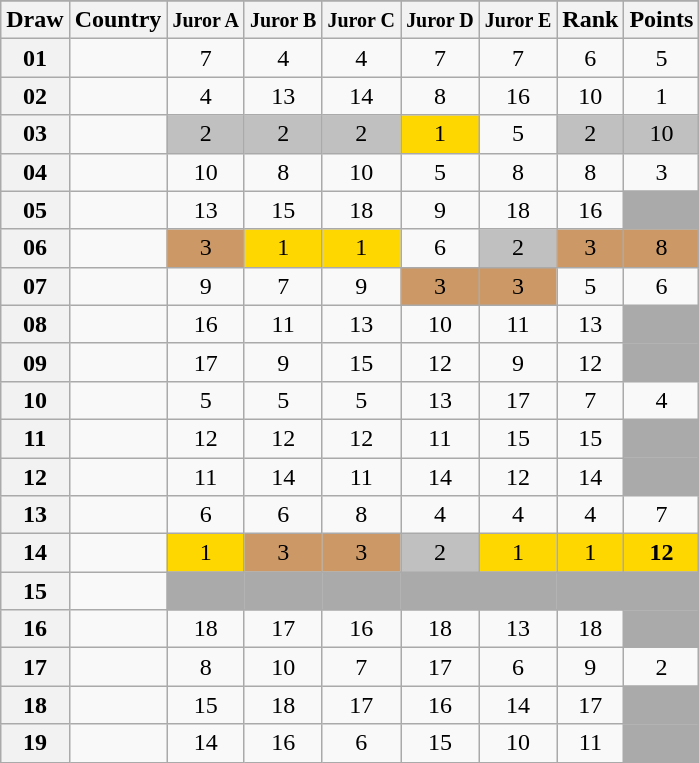<table class="sortable wikitable collapsible plainrowheaders" style="text-align:center;">
<tr>
</tr>
<tr>
<th scope="col">Draw</th>
<th scope="col">Country</th>
<th scope="col"><small>Juror A</small></th>
<th scope="col"><small>Juror B</small></th>
<th scope="col"><small>Juror C</small></th>
<th scope="col"><small>Juror D</small></th>
<th scope="col"><small>Juror E</small></th>
<th scope="col">Rank</th>
<th scope="col">Points</th>
</tr>
<tr>
<th scope="row" style="text-align:center;">01</th>
<td style="text-align:left;"></td>
<td>7</td>
<td>4</td>
<td>4</td>
<td>7</td>
<td>7</td>
<td>6</td>
<td>5</td>
</tr>
<tr>
<th scope="row" style="text-align:center;">02</th>
<td style="text-align:left;"></td>
<td>4</td>
<td>13</td>
<td>14</td>
<td>8</td>
<td>16</td>
<td>10</td>
<td>1</td>
</tr>
<tr>
<th scope="row" style="text-align:center;">03</th>
<td style="text-align:left;"></td>
<td style="background:silver;">2</td>
<td style="background:silver;">2</td>
<td style="background:silver;">2</td>
<td style="background:gold;">1</td>
<td>5</td>
<td style="background:silver;">2</td>
<td style="background:silver;">10</td>
</tr>
<tr>
<th scope="row" style="text-align:center;">04</th>
<td style="text-align:left;"></td>
<td>10</td>
<td>8</td>
<td>10</td>
<td>5</td>
<td>8</td>
<td>8</td>
<td>3</td>
</tr>
<tr>
<th scope="row" style="text-align:center;">05</th>
<td style="text-align:left;"></td>
<td>13</td>
<td>15</td>
<td>18</td>
<td>9</td>
<td>18</td>
<td>16</td>
<td style="background:#AAAAAA;"></td>
</tr>
<tr>
<th scope="row" style="text-align:center;">06</th>
<td style="text-align:left;"></td>
<td style="background:#CC9966;">3</td>
<td style="background:gold;">1</td>
<td style="background:gold;">1</td>
<td>6</td>
<td style="background:silver;">2</td>
<td style="background:#CC9966;">3</td>
<td style="background:#CC9966;">8</td>
</tr>
<tr>
<th scope="row" style="text-align:center;">07</th>
<td style="text-align:left;"></td>
<td>9</td>
<td>7</td>
<td>9</td>
<td style="background:#CC9966;">3</td>
<td style="background:#CC9966;">3</td>
<td>5</td>
<td>6</td>
</tr>
<tr>
<th scope="row" style="text-align:center;">08</th>
<td style="text-align:left;"></td>
<td>16</td>
<td>11</td>
<td>13</td>
<td>10</td>
<td>11</td>
<td>13</td>
<td style="background:#AAAAAA;"></td>
</tr>
<tr>
<th scope="row" style="text-align:center;">09</th>
<td style="text-align:left;"></td>
<td>17</td>
<td>9</td>
<td>15</td>
<td>12</td>
<td>9</td>
<td>12</td>
<td style="background:#AAAAAA;"></td>
</tr>
<tr>
<th scope="row" style="text-align:center;">10</th>
<td style="text-align:left;"></td>
<td>5</td>
<td>5</td>
<td>5</td>
<td>13</td>
<td>17</td>
<td>7</td>
<td>4</td>
</tr>
<tr>
<th scope="row" style="text-align:center;">11</th>
<td style="text-align:left;"></td>
<td>12</td>
<td>12</td>
<td>12</td>
<td>11</td>
<td>15</td>
<td>15</td>
<td style="background:#AAAAAA;"></td>
</tr>
<tr>
<th scope="row" style="text-align:center;">12</th>
<td style="text-align:left;"></td>
<td>11</td>
<td>14</td>
<td>11</td>
<td>14</td>
<td>12</td>
<td>14</td>
<td style="background:#AAAAAA;"></td>
</tr>
<tr>
<th scope="row" style="text-align:center;">13</th>
<td style="text-align:left;"></td>
<td>6</td>
<td>6</td>
<td>8</td>
<td>4</td>
<td>4</td>
<td>4</td>
<td>7</td>
</tr>
<tr>
<th scope="row" style="text-align:center;">14</th>
<td style="text-align:left;"></td>
<td style="background:gold;">1</td>
<td style="background:#CC9966;">3</td>
<td style="background:#CC9966;">3</td>
<td style="background:silver;">2</td>
<td style="background:gold;">1</td>
<td style="background:gold;">1</td>
<td style="background:gold;"><strong>12</strong></td>
</tr>
<tr class="sortbottom">
<th scope="row" style="text-align:center;">15</th>
<td style="text-align:left;"></td>
<td style="background:#AAAAAA;"></td>
<td style="background:#AAAAAA;"></td>
<td style="background:#AAAAAA;"></td>
<td style="background:#AAAAAA;"></td>
<td style="background:#AAAAAA;"></td>
<td style="background:#AAAAAA;"></td>
<td style="background:#AAAAAA;"></td>
</tr>
<tr>
<th scope="row" style="text-align:center;">16</th>
<td style="text-align:left;"></td>
<td>18</td>
<td>17</td>
<td>16</td>
<td>18</td>
<td>13</td>
<td>18</td>
<td style="background:#AAAAAA;"></td>
</tr>
<tr>
<th scope="row" style="text-align:center;">17</th>
<td style="text-align:left;"></td>
<td>8</td>
<td>10</td>
<td>7</td>
<td>17</td>
<td>6</td>
<td>9</td>
<td>2</td>
</tr>
<tr>
<th scope="row" style="text-align:center;">18</th>
<td style="text-align:left;"></td>
<td>15</td>
<td>18</td>
<td>17</td>
<td>16</td>
<td>14</td>
<td>17</td>
<td style="background:#AAAAAA;"></td>
</tr>
<tr>
<th scope="row" style="text-align:center;">19</th>
<td style="text-align:left;"></td>
<td>14</td>
<td>16</td>
<td>6</td>
<td>15</td>
<td>10</td>
<td>11</td>
<td style="background:#AAAAAA;"></td>
</tr>
</table>
